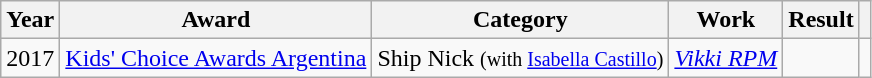<table class="wikitable">
<tr>
<th>Year</th>
<th>Award</th>
<th>Category</th>
<th>Work</th>
<th>Result</th>
<th></th>
</tr>
<tr>
<td>2017</td>
<td><a href='#'>Kids' Choice Awards Argentina</a></td>
<td>Ship Nick <small>(with <a href='#'>Isabella Castillo</a>)</small></td>
<td><em><a href='#'>Vikki RPM</a></em></td>
<td></td>
<td align="center"></td>
</tr>
</table>
